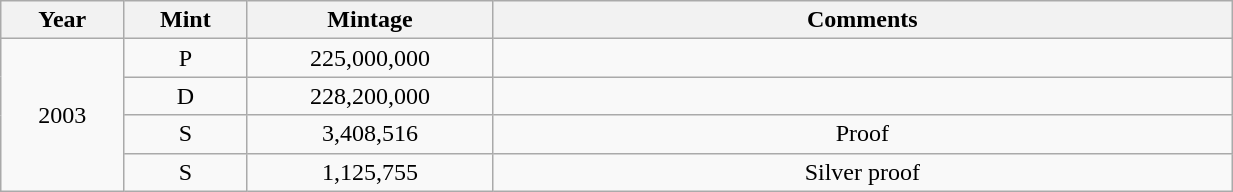<table class="wikitable sortable" style="min-width:65%; text-align:center;">
<tr>
<th width="10%">Year</th>
<th width="10%">Mint</th>
<th width="20%">Mintage</th>
<th width="60%">Comments</th>
</tr>
<tr>
<td rowspan="4">2003</td>
<td>P</td>
<td>225,000,000</td>
<td></td>
</tr>
<tr>
<td>D</td>
<td>228,200,000</td>
<td></td>
</tr>
<tr>
<td>S</td>
<td>3,408,516</td>
<td>Proof</td>
</tr>
<tr>
<td>S</td>
<td>1,125,755</td>
<td>Silver proof</td>
</tr>
</table>
